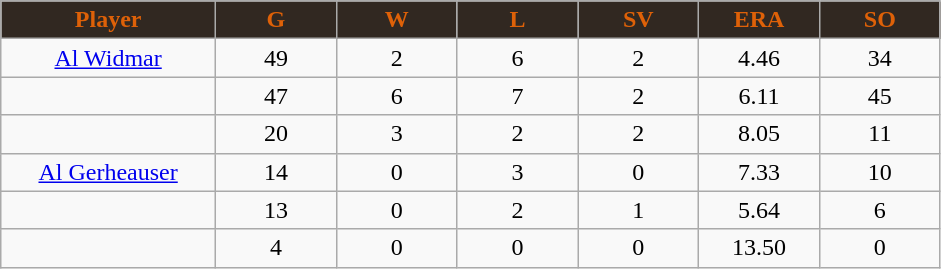<table class="wikitable sortable">
<tr>
<th style="background:#312821;color:#de6108;" width="16%">Player</th>
<th style="background:#312821;color:#de6108;" width="9%">G</th>
<th style="background:#312821;color:#de6108;" width="9%">W</th>
<th style="background:#312821;color:#de6108;" width="9%">L</th>
<th style="background:#312821;color:#de6108;" width="9%">SV</th>
<th style="background:#312821;color:#de6108;" width="9%">ERA</th>
<th style="background:#312821;color:#de6108;" width="9%">SO</th>
</tr>
<tr align="center">
<td><a href='#'>Al Widmar</a></td>
<td>49</td>
<td>2</td>
<td>6</td>
<td>2</td>
<td>4.46</td>
<td>34</td>
</tr>
<tr align=center>
<td></td>
<td>47</td>
<td>6</td>
<td>7</td>
<td>2</td>
<td>6.11</td>
<td>45</td>
</tr>
<tr align="center">
<td></td>
<td>20</td>
<td>3</td>
<td>2</td>
<td>2</td>
<td>8.05</td>
<td>11</td>
</tr>
<tr align="center">
<td><a href='#'>Al Gerheauser</a></td>
<td>14</td>
<td>0</td>
<td>3</td>
<td>0</td>
<td>7.33</td>
<td>10</td>
</tr>
<tr align=center>
<td></td>
<td>13</td>
<td>0</td>
<td>2</td>
<td>1</td>
<td>5.64</td>
<td>6</td>
</tr>
<tr align="center">
<td></td>
<td>4</td>
<td>0</td>
<td>0</td>
<td>0</td>
<td>13.50</td>
<td>0</td>
</tr>
</table>
